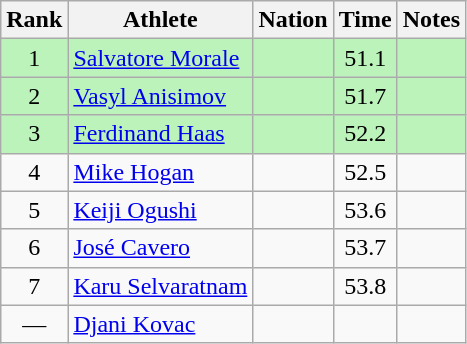<table class="wikitable sortable" style="text-align:center">
<tr>
<th>Rank</th>
<th>Athlete</th>
<th>Nation</th>
<th>Time</th>
<th>Notes</th>
</tr>
<tr bgcolor=bbf3bb>
<td>1</td>
<td align=left><a href='#'>Salvatore Morale</a></td>
<td align=left></td>
<td>51.1</td>
<td></td>
</tr>
<tr bgcolor=bbf3bb>
<td>2</td>
<td align=left><a href='#'>Vasyl Anisimov</a></td>
<td align=left></td>
<td>51.7</td>
<td></td>
</tr>
<tr bgcolor=bbf3bb>
<td>3</td>
<td align=left><a href='#'>Ferdinand Haas</a></td>
<td align=left></td>
<td>52.2</td>
<td></td>
</tr>
<tr>
<td>4</td>
<td align=left><a href='#'>Mike Hogan</a></td>
<td align=left></td>
<td>52.5</td>
<td></td>
</tr>
<tr>
<td>5</td>
<td align=left><a href='#'>Keiji Ogushi</a></td>
<td align=left></td>
<td>53.6</td>
<td></td>
</tr>
<tr>
<td>6</td>
<td align=left><a href='#'>José Cavero</a></td>
<td align=left></td>
<td>53.7</td>
<td></td>
</tr>
<tr>
<td>7</td>
<td align=left><a href='#'>Karu Selvaratnam</a></td>
<td align=left></td>
<td>53.8</td>
<td></td>
</tr>
<tr>
<td data-sort-value=8>—</td>
<td align=left><a href='#'>Djani Kovac</a></td>
<td align=left></td>
<td data-sort-value=90.0></td>
<td></td>
</tr>
</table>
